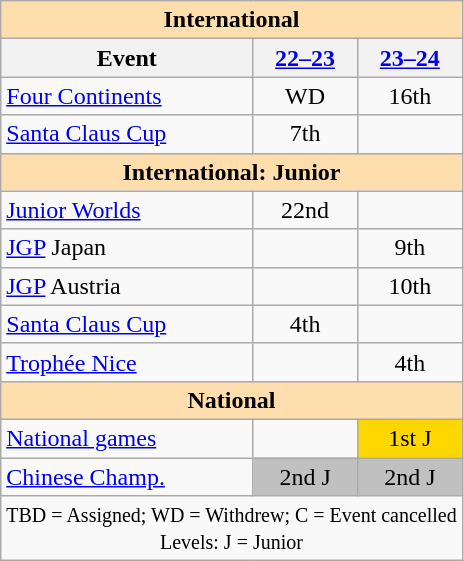<table class="wikitable" style="text-align:center">
<tr>
<th style="background-color: #ffdead; " colspan=15 align=center>International</th>
</tr>
<tr>
<th>Event</th>
<th><a href='#'>22–23</a></th>
<th><a href='#'>23–24</a></th>
</tr>
<tr>
<td align=left><a href='#'>Four Continents</a></td>
<td>WD</td>
<td>16th</td>
</tr>
<tr>
<td align=left><a href='#'>Santa Claus Cup</a></td>
<td>7th</td>
<td></td>
</tr>
<tr>
<th style="background-color: #ffdead; " colspan=15 align=center>International: Junior</th>
</tr>
<tr>
<td align=left><a href='#'>Junior Worlds</a></td>
<td>22nd</td>
<td></td>
</tr>
<tr>
<td align=left><a href='#'>JGP</a> Japan</td>
<td></td>
<td>9th</td>
</tr>
<tr>
<td align=left><a href='#'>JGP</a> Austria</td>
<td></td>
<td>10th</td>
</tr>
<tr>
<td align=left><a href='#'>Santa Claus Cup</a></td>
<td>4th</td>
<td></td>
</tr>
<tr>
<td align=left><a href='#'>Trophée Nice</a></td>
<td></td>
<td>4th</td>
</tr>
<tr>
<th style="background-color: #ffdead; " colspan=15 align=center>National</th>
</tr>
<tr>
<td align=left><a href='#'>National games</a></td>
<td></td>
<td bgcolor=gold>1st J</td>
</tr>
<tr>
<td align=left><a href='#'>Chinese Champ.</a></td>
<td bgcolor=silver>2nd J</td>
<td bgcolor=silver>2nd J</td>
</tr>
<tr>
<td colspan=15 align=center><small> TBD = Assigned; WD = Withdrew; C = Event cancelled<br>Levels: J = Junior </small></td>
</tr>
</table>
